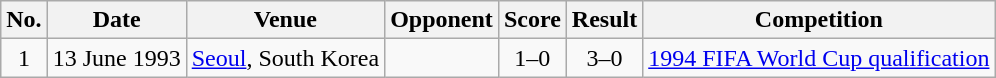<table class="wikitable sortable">
<tr>
<th>No.</th>
<th>Date</th>
<th>Venue</th>
<th>Opponent</th>
<th>Score</th>
<th>Result</th>
<th>Competition</th>
</tr>
<tr>
<td align="center">1</td>
<td>13 June 1993</td>
<td><a href='#'>Seoul</a>, South Korea</td>
<td></td>
<td align="center">1–0</td>
<td align="center">3–0</td>
<td><a href='#'>1994 FIFA World Cup qualification</a></td>
</tr>
</table>
